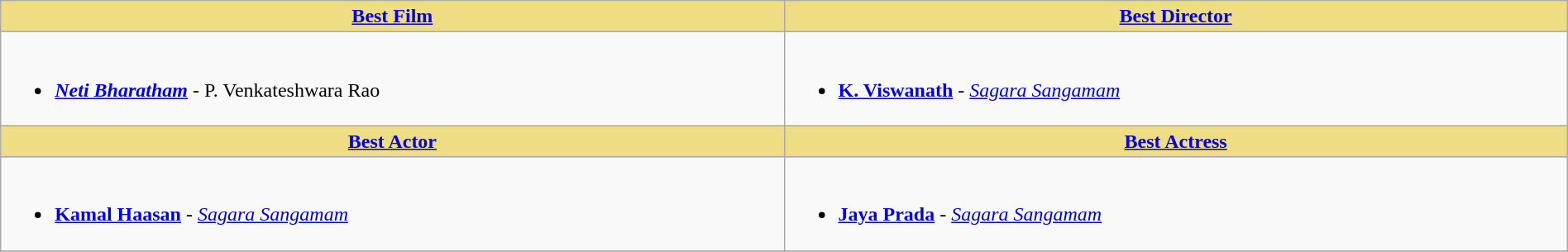<table class="wikitable" width=100% |>
<tr>
<th !  style="background:#eedd82; text-align:center; width:50%;"><a href='#'>Best Film</a></th>
<th !  style="background:#eedd82; text-align:center; width:50%;"><a href='#'>Best Director</a></th>
</tr>
<tr>
<td valign="top"><br><ul><li><strong><em><a href='#'>Neti Bharatham</a></em></strong> - P. Venkateshwara Rao</li></ul></td>
<td valign="top"><br><ul><li><strong><a href='#'>K. Viswanath</a></strong> - <em><a href='#'>Sagara Sangamam</a></em></li></ul></td>
</tr>
<tr>
<th !  style="background:#eedd82; text-align:center; width:50%;"><a href='#'>Best Actor</a></th>
<th !  style="background:#eedd82; text-align:center; width:50%;"><a href='#'>Best Actress</a></th>
</tr>
<tr>
<td valign="top"><br><ul><li><strong><a href='#'>Kamal Haasan</a></strong> - <em><a href='#'>Sagara Sangamam</a></em></li></ul></td>
<td valign="top"><br><ul><li><strong><a href='#'>Jaya Prada</a></strong> - <em><a href='#'>Sagara Sangamam</a></em></li></ul></td>
</tr>
<tr>
</tr>
</table>
